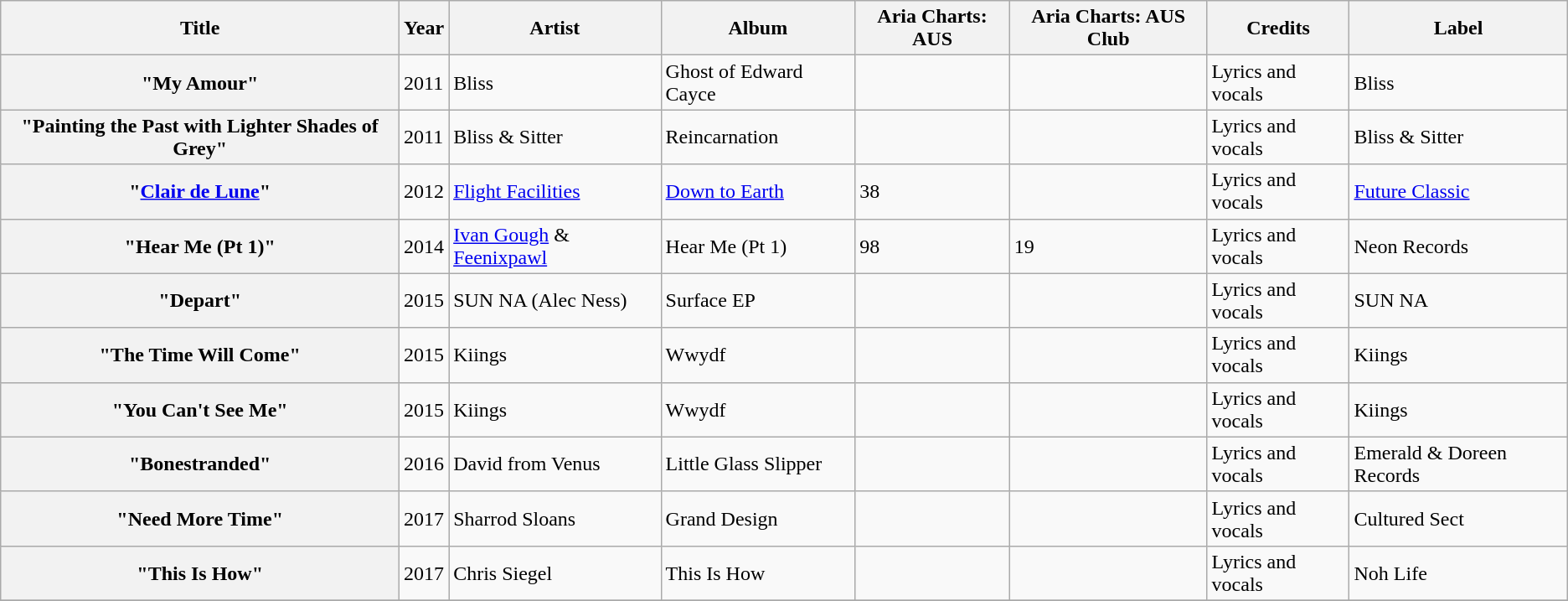<table class="wikitable">
<tr>
<th>Title</th>
<th>Year</th>
<th>Artist</th>
<th>Album</th>
<th>Aria Charts: AUS</th>
<th>Aria Charts: AUS Club</th>
<th>Credits</th>
<th>Label</th>
</tr>
<tr>
<th>"My Amour"</th>
<td>2011</td>
<td>Bliss</td>
<td>Ghost of Edward Cayce</td>
<td></td>
<td></td>
<td>Lyrics and vocals</td>
<td>Bliss</td>
</tr>
<tr>
<th>"Painting the Past with Lighter Shades of Grey"</th>
<td>2011</td>
<td>Bliss & Sitter</td>
<td>Reincarnation</td>
<td></td>
<td></td>
<td>Lyrics and vocals</td>
<td>Bliss & Sitter</td>
</tr>
<tr>
<th>"<a href='#'>Clair de Lune</a>"</th>
<td>2012</td>
<td><a href='#'>Flight Facilities</a></td>
<td><a href='#'>Down to Earth</a></td>
<td>38</td>
<td></td>
<td>Lyrics and vocals</td>
<td><a href='#'>Future Classic</a></td>
</tr>
<tr>
<th>"Hear Me (Pt 1)"</th>
<td>2014</td>
<td><a href='#'>Ivan Gough</a> & <a href='#'>Feenixpawl</a></td>
<td>Hear Me (Pt 1)</td>
<td>98</td>
<td>19</td>
<td>Lyrics and vocals</td>
<td>Neon Records</td>
</tr>
<tr>
<th>"Depart"</th>
<td>2015</td>
<td>SUN NA (Alec Ness)</td>
<td>Surface EP</td>
<td></td>
<td></td>
<td>Lyrics and vocals</td>
<td>SUN NA</td>
</tr>
<tr>
<th>"The Time Will Come"</th>
<td>2015</td>
<td>Kiings</td>
<td>Wwydf</td>
<td></td>
<td></td>
<td>Lyrics and vocals</td>
<td>Kiings</td>
</tr>
<tr>
<th>"You Can't See Me"</th>
<td>2015</td>
<td>Kiings</td>
<td>Wwydf</td>
<td></td>
<td></td>
<td>Lyrics and vocals</td>
<td>Kiings</td>
</tr>
<tr>
<th>"Bonestranded"</th>
<td>2016</td>
<td>David from Venus</td>
<td>Little Glass Slipper</td>
<td></td>
<td></td>
<td>Lyrics and vocals</td>
<td>Emerald & Doreen Records</td>
</tr>
<tr>
<th>"Need More Time"</th>
<td>2017</td>
<td>Sharrod Sloans</td>
<td>Grand Design</td>
<td></td>
<td></td>
<td>Lyrics and vocals</td>
<td>Cultured Sect</td>
</tr>
<tr>
<th>"This Is How"</th>
<td>2017</td>
<td>Chris Siegel</td>
<td>This Is How</td>
<td></td>
<td></td>
<td>Lyrics and vocals</td>
<td>Noh Life</td>
</tr>
<tr>
</tr>
</table>
